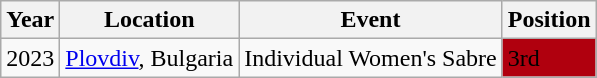<table class="wikitable">
<tr>
<th>Year</th>
<th>Location</th>
<th>Event</th>
<th>Position</th>
</tr>
<tr>
<td>2023</td>
<td><a href='#'>Plovdiv</a>, Bulgaria</td>
<td>Individual Women's Sabre</td>
<td bgcolor="bronze">3rd  </td>
</tr>
</table>
